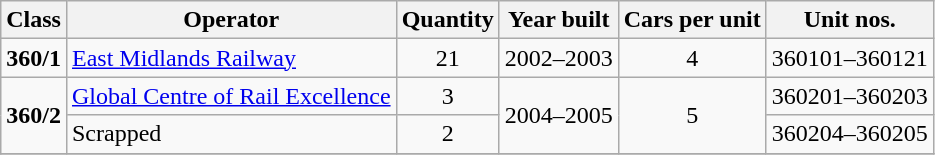<table class="wikitable">
<tr>
<th>Class</th>
<th>Operator</th>
<th>Quantity</th>
<th>Year built</th>
<th>Cars per unit</th>
<th>Unit nos.</th>
</tr>
<tr>
<td align=center><strong>360/1</strong></td>
<td><a href='#'>East Midlands Railway</a></td>
<td align=center>21</td>
<td align=center>2002–2003</td>
<td align=center>4</td>
<td>360101–360121</td>
</tr>
<tr>
<td rowspan=2 align=center><strong>360/2</strong></td>
<td><a href='#'>Global Centre of Rail Excellence</a></td>
<td align=center>3</td>
<td rowspan=2 align=center>2004–2005</td>
<td rowspan=2 align=center>5</td>
<td>360201–360203</td>
</tr>
<tr>
<td>Scrapped</td>
<td align=center>2</td>
<td>360204–360205</td>
</tr>
<tr>
</tr>
</table>
